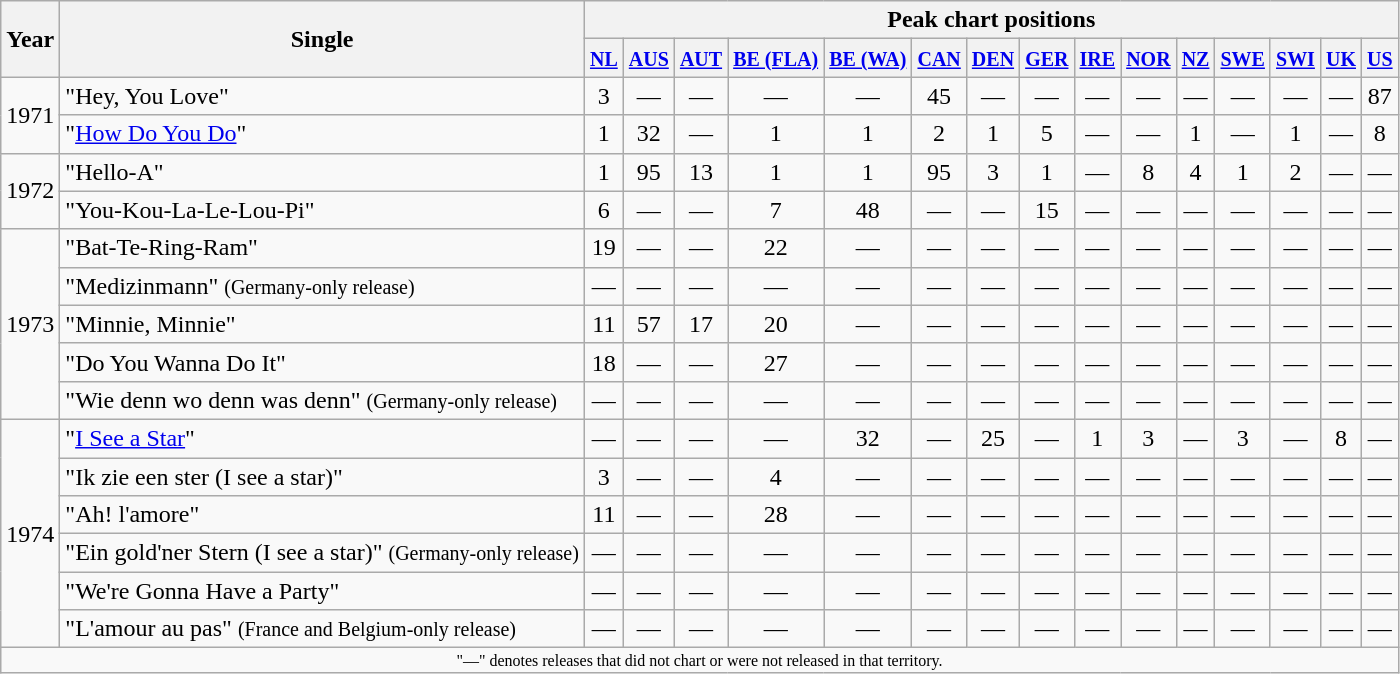<table class="wikitable" style="text-align:center">
<tr>
<th rowspan="2">Year</th>
<th rowspan="2">Single</th>
<th colspan="15">Peak chart positions</th>
</tr>
<tr>
<th><small><a href='#'>NL</a></small><br></th>
<th><small><a href='#'>AUS</a></small><br></th>
<th><small><a href='#'>AUT</a></small><br></th>
<th><small><a href='#'>BE (FLA)</a></small><br></th>
<th><small><a href='#'>BE (WA)</a></small><br></th>
<th><small><a href='#'>CAN</a></small><br></th>
<th><small><a href='#'>DEN</a></small></th>
<th><small><a href='#'>GER</a></small><br></th>
<th><small><a href='#'>IRE</a></small><br></th>
<th><small><a href='#'>NOR</a></small><br></th>
<th><small><a href='#'>NZ</a></small><br></th>
<th><small><a href='#'>SWE</a></small><br></th>
<th><small><a href='#'>SWI</a></small><br></th>
<th><small><a href='#'>UK</a></small><br></th>
<th><small><a href='#'>US</a></small><br></th>
</tr>
<tr>
<td rowspan="2">1971</td>
<td align="left">"Hey, You Love"</td>
<td>3</td>
<td>—</td>
<td>—</td>
<td>—</td>
<td>—</td>
<td>45</td>
<td>—</td>
<td>—</td>
<td>—</td>
<td>—</td>
<td>—</td>
<td>—</td>
<td>—</td>
<td>—</td>
<td>87</td>
</tr>
<tr>
<td align="left">"<a href='#'>How Do You Do</a>"</td>
<td>1</td>
<td>32</td>
<td>—</td>
<td>1</td>
<td>1</td>
<td>2</td>
<td>1</td>
<td>5</td>
<td>—</td>
<td>—</td>
<td>1</td>
<td>—</td>
<td>1</td>
<td>—</td>
<td>8</td>
</tr>
<tr>
<td rowspan="2">1972</td>
<td align="left">"Hello-A"</td>
<td>1</td>
<td>95</td>
<td>13</td>
<td>1</td>
<td>1</td>
<td>95</td>
<td>3</td>
<td>1</td>
<td>—</td>
<td>8</td>
<td>4</td>
<td>1</td>
<td>2</td>
<td>—</td>
<td>—</td>
</tr>
<tr>
<td align="left">"You-Kou-La-Le-Lou-Pi"</td>
<td>6</td>
<td>—</td>
<td>—</td>
<td>7</td>
<td>48</td>
<td>—</td>
<td>—</td>
<td>15</td>
<td>—</td>
<td>—</td>
<td>—</td>
<td>—</td>
<td>—</td>
<td>—</td>
<td>—</td>
</tr>
<tr>
<td rowspan="5">1973</td>
<td align="left">"Bat-Te-Ring-Ram"</td>
<td>19</td>
<td>—</td>
<td>—</td>
<td>22</td>
<td>—</td>
<td>—</td>
<td>—</td>
<td>—</td>
<td>—</td>
<td>—</td>
<td>—</td>
<td>—</td>
<td>—</td>
<td>—</td>
<td>—</td>
</tr>
<tr>
<td align="left">"Medizinmann" <small>(Germany-only release)</small></td>
<td>—</td>
<td>—</td>
<td>—</td>
<td>—</td>
<td>—</td>
<td>—</td>
<td>—</td>
<td>—</td>
<td>—</td>
<td>—</td>
<td>—</td>
<td>—</td>
<td>—</td>
<td>—</td>
<td>—</td>
</tr>
<tr>
<td align="left">"Minnie, Minnie"</td>
<td>11</td>
<td>57</td>
<td>17</td>
<td>20</td>
<td>—</td>
<td>—</td>
<td>—</td>
<td>—</td>
<td>—</td>
<td>—</td>
<td>—</td>
<td>—</td>
<td>—</td>
<td>—</td>
<td>—</td>
</tr>
<tr>
<td align="left">"Do You Wanna Do It"</td>
<td>18</td>
<td>—</td>
<td>—</td>
<td>27</td>
<td>—</td>
<td>—</td>
<td>—</td>
<td>—</td>
<td>—</td>
<td>—</td>
<td>—</td>
<td>—</td>
<td>—</td>
<td>—</td>
<td>—</td>
</tr>
<tr>
<td align="left">"Wie denn wo denn was denn" <small>(Germany-only release)</small></td>
<td>—</td>
<td>—</td>
<td>—</td>
<td>—</td>
<td>—</td>
<td>—</td>
<td>—</td>
<td>—</td>
<td>—</td>
<td>—</td>
<td>—</td>
<td>—</td>
<td>—</td>
<td>—</td>
<td>—</td>
</tr>
<tr>
<td rowspan="6">1974</td>
<td align="left">"<a href='#'>I See a Star</a>"</td>
<td>—</td>
<td>—</td>
<td>—</td>
<td>—</td>
<td>32</td>
<td>—</td>
<td>25</td>
<td>—</td>
<td>1</td>
<td>3</td>
<td>—</td>
<td>3</td>
<td>—</td>
<td>8</td>
<td>—</td>
</tr>
<tr>
<td align="left">"Ik zie een ster (I see a star)"</td>
<td>3</td>
<td>—</td>
<td>—</td>
<td>4</td>
<td>—</td>
<td>—</td>
<td>—</td>
<td>—</td>
<td>—</td>
<td>—</td>
<td>—</td>
<td>—</td>
<td>—</td>
<td>—</td>
<td>—</td>
</tr>
<tr>
<td align="left">"Ah! l'amore"</td>
<td>11</td>
<td>—</td>
<td>—</td>
<td>28</td>
<td>—</td>
<td>—</td>
<td>—</td>
<td>—</td>
<td>—</td>
<td>—</td>
<td>—</td>
<td>—</td>
<td>—</td>
<td>—</td>
<td>—</td>
</tr>
<tr>
<td align="left">"Ein gold'ner Stern (I see a star)" <small>(Germany-only release)</small></td>
<td>—</td>
<td>—</td>
<td>—</td>
<td>—</td>
<td>—</td>
<td>—</td>
<td>—</td>
<td>—</td>
<td>—</td>
<td>—</td>
<td>—</td>
<td>—</td>
<td>—</td>
<td>—</td>
<td>—</td>
</tr>
<tr>
<td align="left">"We're Gonna Have a Party"</td>
<td>—</td>
<td>—</td>
<td>—</td>
<td>—</td>
<td>—</td>
<td>—</td>
<td>—</td>
<td>—</td>
<td>—</td>
<td>—</td>
<td>—</td>
<td>—</td>
<td>—</td>
<td>—</td>
<td>—</td>
</tr>
<tr>
<td align="left">"L'amour au pas" <small>(France and Belgium-only release)</small></td>
<td>—</td>
<td>—</td>
<td>—</td>
<td>—</td>
<td>—</td>
<td>—</td>
<td>—</td>
<td>—</td>
<td>—</td>
<td>—</td>
<td>—</td>
<td>—</td>
<td>—</td>
<td>—</td>
<td>—</td>
</tr>
<tr>
<td colspan="17" style="font-size:8pt">"—" denotes releases that did not chart or were not released in that territory.</td>
</tr>
</table>
